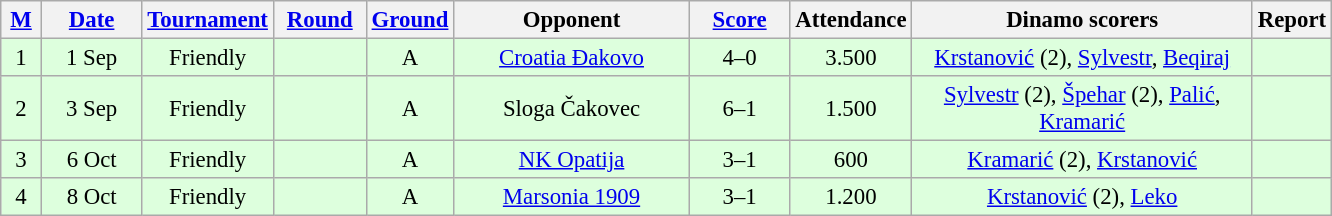<table class="wikitable sortable" style="text-align: center; font-size:95%;">
<tr>
<th width="20"><a href='#'>M</a></th>
<th width="60"><a href='#'>Date</a><br></th>
<th width="80"><a href='#'>Tournament</a><br></th>
<th width="55"><a href='#'>Round</a><br></th>
<th width="50"><a href='#'>Ground</a><br></th>
<th width="150">Opponent<br></th>
<th width="60"><a href='#'>Score</a><br></th>
<th width="40">Attendance<br></th>
<th width="220">Dinamo scorers<br></th>
<th>Report<br></th>
</tr>
<tr bgcolor="#ddffdd">
<td>1</td>
<td>1 Sep</td>
<td>Friendly</td>
<td></td>
<td>A</td>
<td><a href='#'>Croatia Đakovo</a></td>
<td>4–0</td>
<td>3.500</td>
<td><a href='#'>Krstanović</a> (2), <a href='#'>Sylvestr</a>, <a href='#'>Beqiraj</a></td>
<td></td>
</tr>
<tr bgcolor="#ddffdd">
<td>2</td>
<td>3 Sep</td>
<td>Friendly</td>
<td></td>
<td>A</td>
<td>Sloga Čakovec</td>
<td>6–1</td>
<td>1.500</td>
<td><a href='#'>Sylvestr</a> (2), <a href='#'>Špehar</a> (2), <a href='#'>Palić</a>, <a href='#'>Kramarić</a></td>
<td></td>
</tr>
<tr bgcolor="#ddffdd">
<td>3</td>
<td>6 Oct</td>
<td>Friendly</td>
<td></td>
<td>A</td>
<td><a href='#'>NK Opatija</a></td>
<td>3–1</td>
<td>600</td>
<td><a href='#'>Kramarić</a> (2), <a href='#'>Krstanović</a></td>
<td></td>
</tr>
<tr bgcolor="#ddffdd">
<td>4</td>
<td>8 Oct</td>
<td>Friendly</td>
<td></td>
<td>A</td>
<td><a href='#'>Marsonia 1909</a></td>
<td>3–1</td>
<td>1.200</td>
<td><a href='#'>Krstanović</a> (2), <a href='#'>Leko</a></td>
<td></td>
</tr>
</table>
